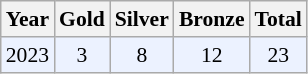<table class="sortable wikitable" style="font-size: 90%;">
<tr>
<th>Year</th>
<th>Gold</th>
<th>Silver</th>
<th>Bronze</th>
<th>Total</th>
</tr>
<tr style="background:#ECF2FF">
<td align="center">2023</td>
<td align="center">3</td>
<td align="center">8</td>
<td align="center">12</td>
<td align="center">23</td>
</tr>
</table>
